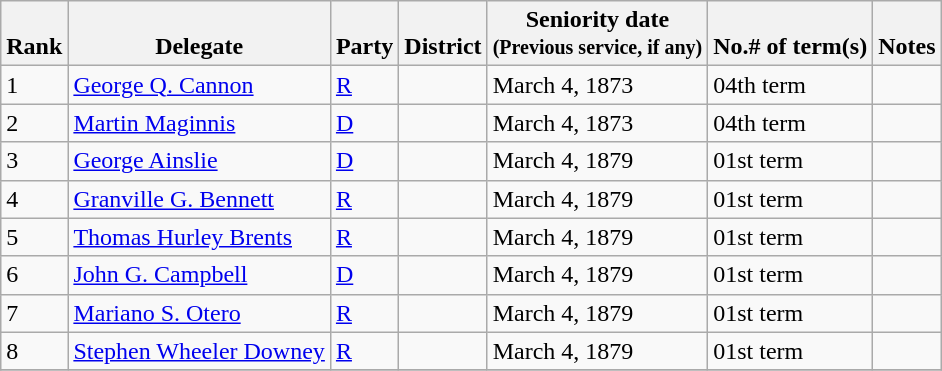<table class="wikitable sortable">
<tr valign=bottom>
<th>Rank</th>
<th>Delegate</th>
<th>Party</th>
<th>District</th>
<th>Seniority date<br><small>(Previous service, if any)</small><br></th>
<th>No.# of term(s)</th>
<th>Notes</th>
</tr>
<tr>
<td>1</td>
<td><a href='#'>George Q. Cannon</a></td>
<td><a href='#'>R</a></td>
<td></td>
<td>March 4, 1873</td>
<td>04th term</td>
<td></td>
</tr>
<tr>
<td>2</td>
<td><a href='#'>Martin Maginnis</a></td>
<td><a href='#'>D</a></td>
<td></td>
<td>March 4, 1873</td>
<td>04th term</td>
<td></td>
</tr>
<tr>
<td>3</td>
<td><a href='#'>George Ainslie</a></td>
<td><a href='#'>D</a></td>
<td></td>
<td>March 4, 1879</td>
<td>01st term</td>
<td></td>
</tr>
<tr>
<td>4</td>
<td><a href='#'>Granville G. Bennett</a></td>
<td><a href='#'>R</a></td>
<td></td>
<td>March 4, 1879</td>
<td>01st term</td>
<td></td>
</tr>
<tr>
<td>5</td>
<td><a href='#'>Thomas Hurley Brents</a></td>
<td><a href='#'>R</a></td>
<td></td>
<td>March 4, 1879</td>
<td>01st term</td>
<td></td>
</tr>
<tr>
<td>6</td>
<td><a href='#'>John G. Campbell</a></td>
<td><a href='#'>D</a></td>
<td></td>
<td>March 4, 1879</td>
<td>01st term</td>
<td></td>
</tr>
<tr>
<td>7</td>
<td><a href='#'>Mariano S. Otero</a></td>
<td><a href='#'>R</a></td>
<td></td>
<td>March 4, 1879</td>
<td>01st term</td>
<td></td>
</tr>
<tr>
<td>8</td>
<td><a href='#'>Stephen Wheeler Downey</a></td>
<td><a href='#'>R</a></td>
<td></td>
<td>March 4, 1879</td>
<td>01st term</td>
<td></td>
</tr>
<tr>
</tr>
</table>
